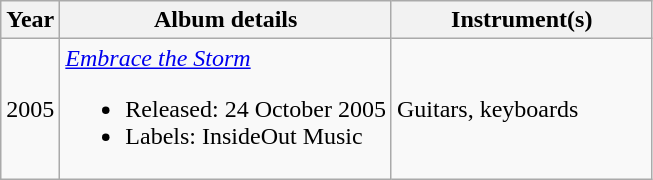<table class="wikitable">
<tr>
<th>Year</th>
<th>Album details</th>
<th width=40%>Instrument(s)</th>
</tr>
<tr>
<td>2005</td>
<td><em><a href='#'>Embrace the Storm</a></em><br><ul><li>Released: 24 October 2005</li><li>Labels: InsideOut Music</li></ul></td>
<td>Guitars, keyboards</td>
</tr>
</table>
